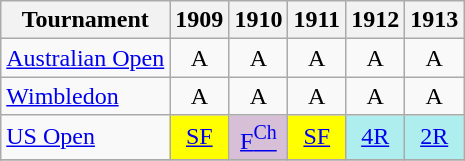<table class=wikitable style=text-align:center>
<tr>
<th>Tournament</th>
<th>1909</th>
<th>1910</th>
<th>1911</th>
<th>1912</th>
<th>1913</th>
</tr>
<tr>
<td align=left><a href='#'>Australian Open</a></td>
<td>A</td>
<td>A</td>
<td>A</td>
<td>A</td>
<td>A</td>
</tr>
<tr>
<td align=left><a href='#'>Wimbledon</a></td>
<td>A</td>
<td>A</td>
<td>A</td>
<td>A</td>
<td>A</td>
</tr>
<tr>
<td align=left><a href='#'>US Open</a></td>
<td bgcolor=yellow><a href='#'>SF</a></td>
<td bgcolor=thistle><a href='#'>F<sup>Ch</sup></a></td>
<td bgcolor=yellow><a href='#'>SF</a></td>
<td bgcolor=afeeee><a href='#'>4R</a></td>
<td bgcolor=afeeee><a href='#'>2R</a></td>
</tr>
<tr>
</tr>
</table>
